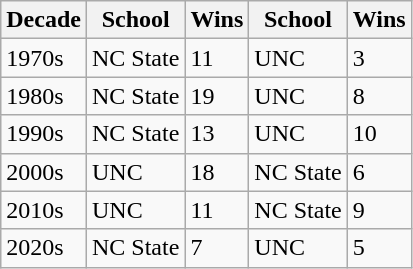<table class="wikitable">
<tr>
<th>Decade</th>
<th>School</th>
<th>Wins</th>
<th>School</th>
<th>Wins</th>
</tr>
<tr>
<td>1970s</td>
<td>NC State</td>
<td>11</td>
<td>UNC</td>
<td>3</td>
</tr>
<tr>
<td>1980s</td>
<td>NC State</td>
<td>19</td>
<td>UNC</td>
<td>8</td>
</tr>
<tr>
<td>1990s</td>
<td>NC State</td>
<td>13</td>
<td>UNC</td>
<td>10</td>
</tr>
<tr>
<td>2000s</td>
<td>UNC</td>
<td>18</td>
<td>NC State</td>
<td>6</td>
</tr>
<tr>
<td>2010s</td>
<td>UNC</td>
<td>11</td>
<td>NC State</td>
<td>9</td>
</tr>
<tr>
<td>2020s</td>
<td>NC State</td>
<td>7</td>
<td>UNC</td>
<td>5</td>
</tr>
</table>
